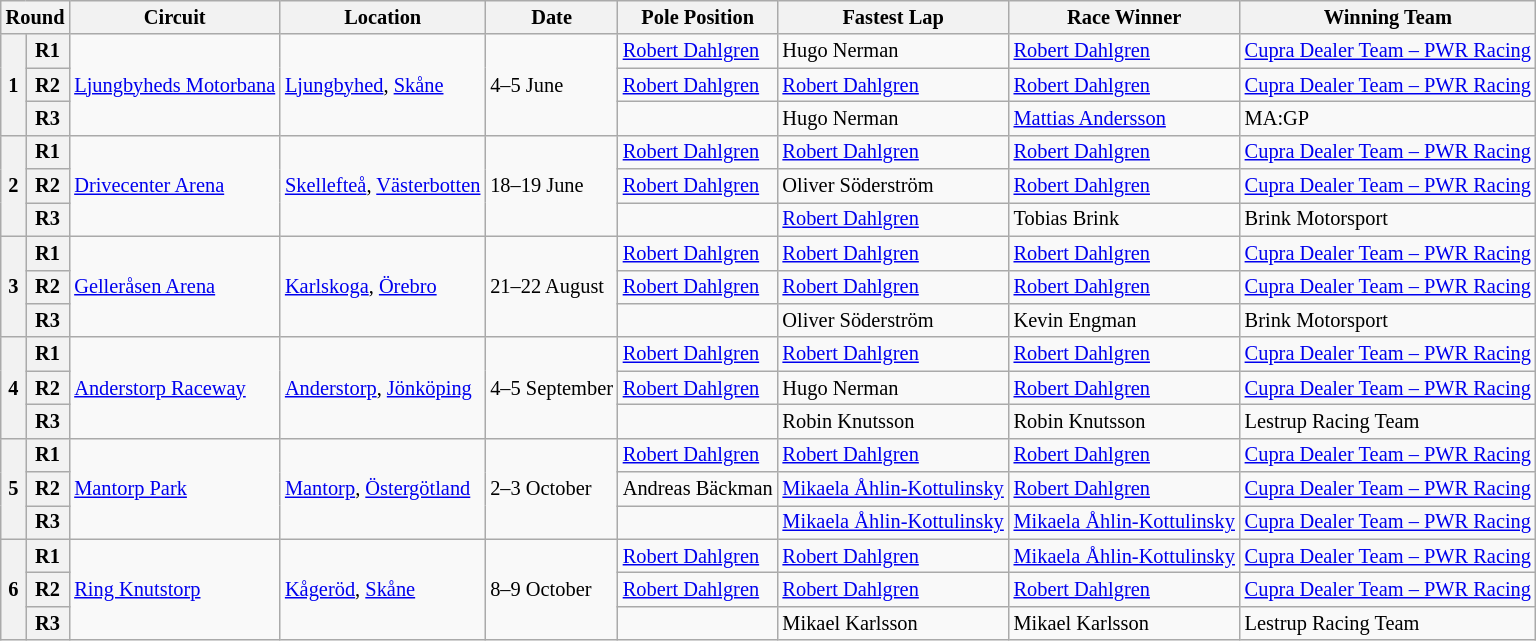<table class="wikitable" style="font-size: 85%;">
<tr>
<th colspan="2">Round</th>
<th>Circuit</th>
<th>Location</th>
<th>Date</th>
<th>Pole Position</th>
<th>Fastest Lap</th>
<th>Race Winner</th>
<th>Winning Team</th>
</tr>
<tr>
<th rowspan="3">1</th>
<th>R1</th>
<td rowspan="3"> <a href='#'>Ljungbyheds Motorbana</a></td>
<td rowspan="3"><a href='#'>Ljungbyhed</a>, <a href='#'>Skåne</a></td>
<td rowspan="3">4–5 June</td>
<td> <a href='#'>Robert Dahlgren</a></td>
<td> Hugo Nerman</td>
<td> <a href='#'>Robert Dahlgren</a></td>
<td> <a href='#'>Cupra Dealer Team – PWR Racing</a></td>
</tr>
<tr>
<th>R2</th>
<td> <a href='#'>Robert Dahlgren</a></td>
<td> <a href='#'>Robert Dahlgren</a></td>
<td> <a href='#'>Robert Dahlgren</a></td>
<td> <a href='#'>Cupra Dealer Team – PWR Racing</a></td>
</tr>
<tr>
<th>R3</th>
<td></td>
<td> Hugo Nerman</td>
<td> <a href='#'>Mattias Andersson</a></td>
<td> MA:GP</td>
</tr>
<tr>
<th rowspan="3">2</th>
<th>R1</th>
<td rowspan="3"> <a href='#'>Drivecenter Arena</a></td>
<td rowspan="3"><a href='#'>Skellefteå</a>, <a href='#'>Västerbotten</a></td>
<td rowspan="3">18–19 June</td>
<td> <a href='#'>Robert Dahlgren</a></td>
<td> <a href='#'>Robert Dahlgren</a></td>
<td> <a href='#'>Robert Dahlgren</a></td>
<td> <a href='#'>Cupra Dealer Team – PWR Racing</a></td>
</tr>
<tr>
<th>R2</th>
<td> <a href='#'>Robert Dahlgren</a></td>
<td> Oliver Söderström</td>
<td> <a href='#'>Robert Dahlgren</a></td>
<td> <a href='#'>Cupra Dealer Team – PWR Racing</a></td>
</tr>
<tr>
<th>R3</th>
<td></td>
<td> <a href='#'>Robert Dahlgren</a></td>
<td> Tobias Brink</td>
<td> Brink Motorsport</td>
</tr>
<tr>
<th rowspan="3">3</th>
<th>R1</th>
<td rowspan="3"> <a href='#'>Gelleråsen Arena</a></td>
<td rowspan="3"><a href='#'>Karlskoga</a>, <a href='#'>Örebro</a></td>
<td rowspan="3">21–22 August</td>
<td> <a href='#'>Robert Dahlgren</a></td>
<td> <a href='#'>Robert Dahlgren</a></td>
<td> <a href='#'>Robert Dahlgren</a></td>
<td> <a href='#'>Cupra Dealer Team – PWR Racing</a></td>
</tr>
<tr>
<th>R2</th>
<td> <a href='#'>Robert Dahlgren</a></td>
<td> <a href='#'>Robert Dahlgren</a></td>
<td> <a href='#'>Robert Dahlgren</a></td>
<td> <a href='#'>Cupra Dealer Team – PWR Racing</a></td>
</tr>
<tr>
<th>R3</th>
<td></td>
<td> Oliver Söderström</td>
<td> Kevin Engman</td>
<td> Brink Motorsport</td>
</tr>
<tr>
<th rowspan="3">4</th>
<th>R1</th>
<td rowspan="3"> <a href='#'>Anderstorp Raceway</a></td>
<td rowspan="3"><a href='#'>Anderstorp</a>, <a href='#'>Jönköping</a></td>
<td rowspan="3">4–5 September</td>
<td> <a href='#'>Robert Dahlgren</a></td>
<td> <a href='#'>Robert Dahlgren</a></td>
<td> <a href='#'>Robert Dahlgren</a></td>
<td> <a href='#'>Cupra Dealer Team – PWR Racing</a></td>
</tr>
<tr>
<th>R2</th>
<td> <a href='#'>Robert Dahlgren</a></td>
<td> Hugo Nerman</td>
<td> <a href='#'>Robert Dahlgren</a></td>
<td> <a href='#'>Cupra Dealer Team – PWR Racing</a></td>
</tr>
<tr>
<th>R3</th>
<td></td>
<td> Robin Knutsson</td>
<td> Robin Knutsson</td>
<td> Lestrup Racing Team</td>
</tr>
<tr>
<th rowspan="3">5</th>
<th>R1</th>
<td rowspan="3"> <a href='#'>Mantorp Park</a></td>
<td rowspan="3"><a href='#'>Mantorp</a>, <a href='#'>Östergötland</a></td>
<td rowspan="3">2–3 October</td>
<td> <a href='#'>Robert Dahlgren</a></td>
<td> <a href='#'>Robert Dahlgren</a></td>
<td> <a href='#'>Robert Dahlgren</a></td>
<td> <a href='#'>Cupra Dealer Team – PWR Racing</a></td>
</tr>
<tr>
<th>R2</th>
<td> Andreas Bäckman</td>
<td> <a href='#'>Mikaela Åhlin-Kottulinsky</a></td>
<td> <a href='#'>Robert Dahlgren</a></td>
<td> <a href='#'>Cupra Dealer Team – PWR Racing</a></td>
</tr>
<tr>
<th>R3</th>
<td></td>
<td> <a href='#'>Mikaela Åhlin-Kottulinsky</a></td>
<td> <a href='#'>Mikaela Åhlin-Kottulinsky</a></td>
<td> <a href='#'>Cupra Dealer Team – PWR Racing</a></td>
</tr>
<tr>
<th rowspan="3">6</th>
<th>R1</th>
<td rowspan="3"> <a href='#'>Ring Knutstorp</a></td>
<td rowspan="3"><a href='#'>Kågeröd</a>, <a href='#'>Skåne</a></td>
<td rowspan="3">8–9 October</td>
<td> <a href='#'>Robert Dahlgren</a></td>
<td> <a href='#'>Robert Dahlgren</a></td>
<td> <a href='#'>Mikaela Åhlin-Kottulinsky</a></td>
<td> <a href='#'>Cupra Dealer Team – PWR Racing</a></td>
</tr>
<tr>
<th>R2</th>
<td> <a href='#'>Robert Dahlgren</a></td>
<td> <a href='#'>Robert Dahlgren</a></td>
<td> <a href='#'>Robert Dahlgren</a></td>
<td> <a href='#'>Cupra Dealer Team – PWR Racing</a></td>
</tr>
<tr>
<th>R3</th>
<td></td>
<td> Mikael Karlsson</td>
<td> Mikael Karlsson</td>
<td> Lestrup Racing Team</td>
</tr>
</table>
